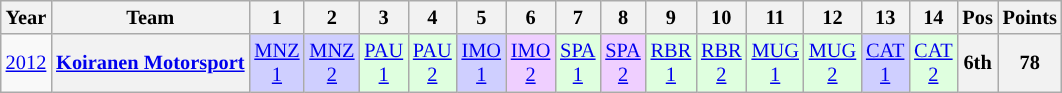<table class="wikitable" style="text-align:center; font-size:85%">
<tr>
<th>Year</th>
<th>Team</th>
<th>1</th>
<th>2</th>
<th>3</th>
<th>4</th>
<th>5</th>
<th>6</th>
<th>7</th>
<th>8</th>
<th>9</th>
<th>10</th>
<th>11</th>
<th>12</th>
<th>13</th>
<th>14</th>
<th>Pos</th>
<th>Points</th>
</tr>
<tr>
<td><a href='#'>2012</a></td>
<th nowrap><a href='#'>Koiranen Motorsport</a></th>
<td style="background:#CFCFFF;"><a href='#'>MNZ<br>1</a><br></td>
<td style="background:#CFCFFF;"><a href='#'>MNZ<br>2</a><br></td>
<td style="background:#DFFFDF;"><a href='#'>PAU<br>1</a><br></td>
<td style="background:#DFFFDF;"><a href='#'>PAU<br>2</a><br></td>
<td style="background:#CFCFFF;"><a href='#'>IMO<br>1</a><br></td>
<td style="background:#EFCFFF;"><a href='#'>IMO<br>2</a><br></td>
<td style="background:#DFFFDF;"><a href='#'>SPA<br>1</a><br></td>
<td style="background:#EFCFFF;"><a href='#'>SPA<br>2</a><br></td>
<td style="background:#DFFFDF;"><a href='#'>RBR<br>1</a><br></td>
<td style="background:#DFFFDF;"><a href='#'>RBR<br>2</a><br></td>
<td style="background:#DFFFDF;"><a href='#'>MUG<br>1</a><br></td>
<td style="background:#DFFFDF;"><a href='#'>MUG<br>2</a><br></td>
<td style="background:#CFCFFF;"><a href='#'>CAT<br>1</a><br></td>
<td style="background:#DFFFDF;"><a href='#'>CAT<br>2</a><br></td>
<th>6th</th>
<th>78</th>
</tr>
</table>
